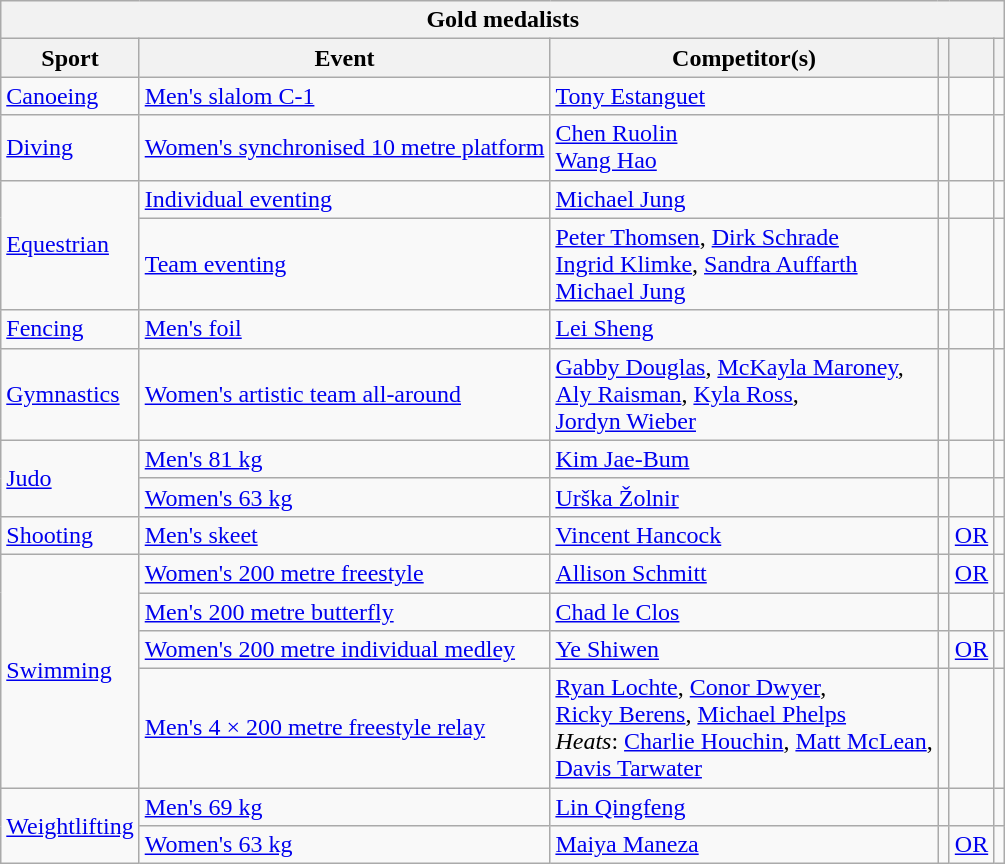<table class="wikitable">
<tr>
<th colspan="6">Gold medalists</th>
</tr>
<tr>
<th>Sport</th>
<th>Event</th>
<th>Competitor(s)</th>
<th></th>
<th></th>
<th></th>
</tr>
<tr>
<td><a href='#'>Canoeing</a></td>
<td><a href='#'>Men's slalom C-1</a></td>
<td><a href='#'>Tony Estanguet</a></td>
<td></td>
<td></td>
<td></td>
</tr>
<tr>
<td><a href='#'>Diving</a></td>
<td><a href='#'>Women's synchronised 10 metre platform</a></td>
<td><a href='#'>Chen Ruolin</a><br><a href='#'>Wang Hao</a></td>
<td></td>
<td></td>
<td></td>
</tr>
<tr>
<td rowspan="2"><a href='#'>Equestrian</a></td>
<td><a href='#'>Individual eventing</a></td>
<td><a href='#'>Michael Jung</a></td>
<td></td>
<td></td>
<td></td>
</tr>
<tr>
<td><a href='#'>Team eventing</a></td>
<td><a href='#'>Peter Thomsen</a>, <a href='#'>Dirk Schrade</a><br><a href='#'>Ingrid Klimke</a>, <a href='#'>Sandra Auffarth</a><br><a href='#'>Michael Jung</a></td>
<td></td>
<td></td>
<td></td>
</tr>
<tr>
<td><a href='#'>Fencing</a></td>
<td><a href='#'>Men's foil</a></td>
<td><a href='#'>Lei Sheng</a></td>
<td></td>
<td></td>
<td></td>
</tr>
<tr>
<td><a href='#'>Gymnastics</a></td>
<td><a href='#'>Women's artistic team all-around</a></td>
<td><a href='#'>Gabby Douglas</a>, <a href='#'>McKayla Maroney</a>,<br><a href='#'>Aly Raisman</a>, <a href='#'>Kyla Ross</a>,<br><a href='#'>Jordyn Wieber</a></td>
<td></td>
<td></td>
<td></td>
</tr>
<tr>
<td rowspan="2"><a href='#'>Judo</a></td>
<td><a href='#'>Men's 81 kg</a></td>
<td><a href='#'>Kim Jae-Bum</a></td>
<td></td>
<td></td>
<td></td>
</tr>
<tr>
<td><a href='#'>Women's 63 kg</a></td>
<td><a href='#'>Urška Žolnir</a></td>
<td></td>
<td></td>
<td></td>
</tr>
<tr>
<td><a href='#'>Shooting</a></td>
<td><a href='#'>Men's skeet</a></td>
<td><a href='#'>Vincent Hancock</a></td>
<td></td>
<td><a href='#'>OR</a></td>
<td></td>
</tr>
<tr>
<td rowspan="4"><a href='#'>Swimming</a></td>
<td><a href='#'>Women's 200 metre freestyle</a></td>
<td><a href='#'>Allison Schmitt</a></td>
<td></td>
<td><a href='#'>OR</a></td>
<td></td>
</tr>
<tr>
<td><a href='#'>Men's 200 metre butterfly</a></td>
<td><a href='#'>Chad le Clos</a></td>
<td></td>
<td></td>
<td></td>
</tr>
<tr>
<td><a href='#'>Women's 200 metre individual medley</a></td>
<td><a href='#'>Ye Shiwen</a></td>
<td></td>
<td><a href='#'>OR</a></td>
<td></td>
</tr>
<tr>
<td><a href='#'>Men's 4 × 200 metre freestyle relay</a></td>
<td><a href='#'>Ryan Lochte</a>, <a href='#'>Conor Dwyer</a>,<br><a href='#'>Ricky Berens</a>, <a href='#'>Michael Phelps</a><br><em>Heats</em>: <a href='#'>Charlie Houchin</a>, <a href='#'>Matt McLean</a>,<br><a href='#'>Davis Tarwater</a></td>
<td></td>
<td></td>
<td></td>
</tr>
<tr>
<td rowspan="2"><a href='#'>Weightlifting</a></td>
<td><a href='#'>Men's 69 kg</a></td>
<td><a href='#'>Lin Qingfeng</a></td>
<td></td>
<td></td>
<td></td>
</tr>
<tr>
<td><a href='#'>Women's 63 kg</a></td>
<td><a href='#'>Maiya Maneza</a></td>
<td></td>
<td><a href='#'>OR</a></td>
<td></td>
</tr>
</table>
